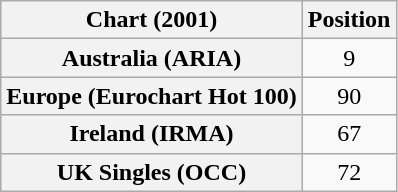<table class="wikitable sortable plainrowheaders" style="text-align:center">
<tr>
<th>Chart (2001)</th>
<th>Position</th>
</tr>
<tr>
<th scope="row">Australia (ARIA)</th>
<td>9</td>
</tr>
<tr>
<th scope="row">Europe (Eurochart Hot 100)</th>
<td>90</td>
</tr>
<tr>
<th scope="row">Ireland (IRMA)</th>
<td>67</td>
</tr>
<tr>
<th scope="row">UK Singles (OCC)</th>
<td>72</td>
</tr>
</table>
